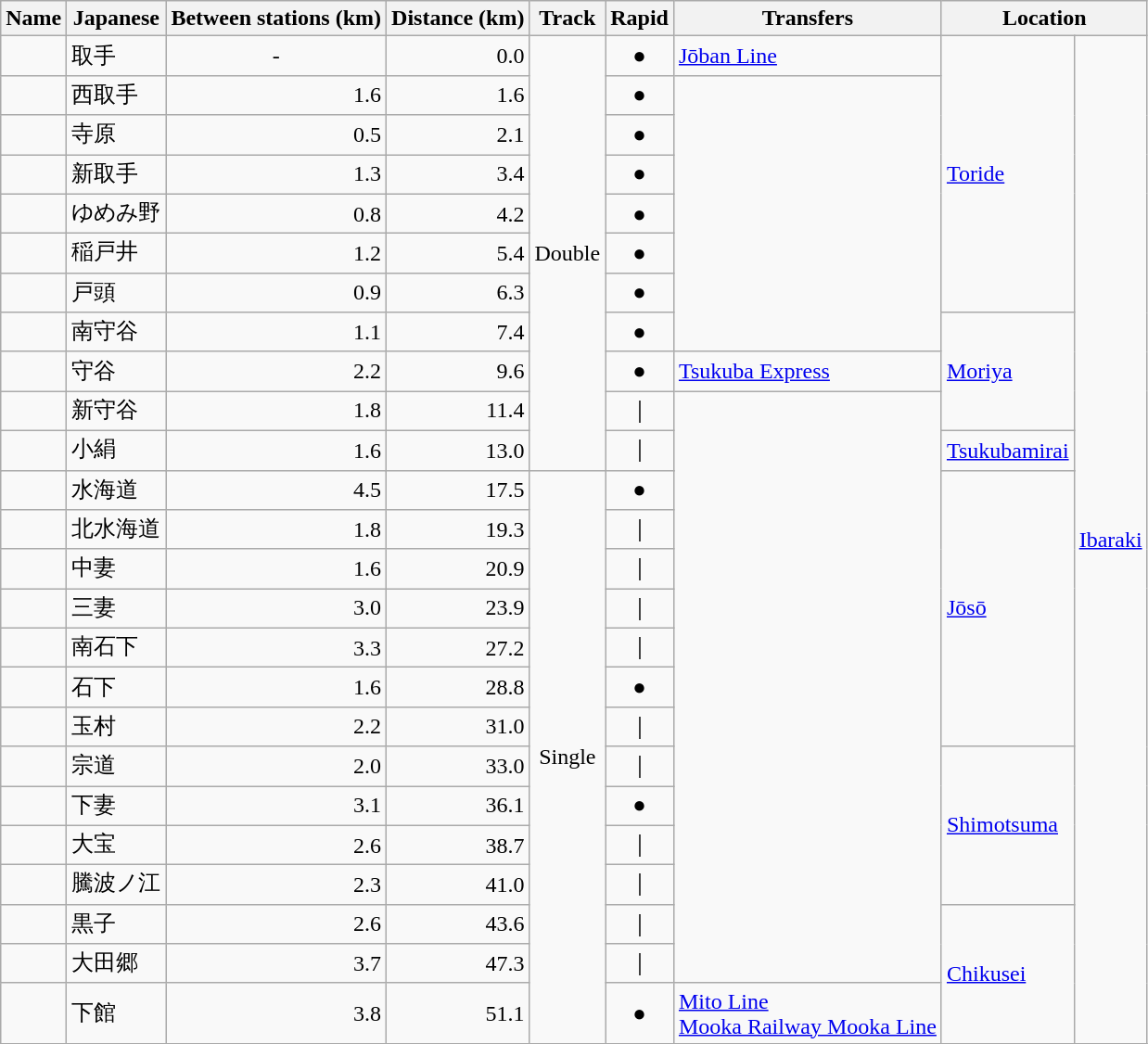<table class="wikitable">
<tr>
<th>Name</th>
<th>Japanese</th>
<th>Between stations (km)</th>
<th>Distance (km)</th>
<th>Track</th>
<th>Rapid</th>
<th>Transfers</th>
<th colspan="2">Location</th>
</tr>
<tr>
<td></td>
<td>取手</td>
<td style="text-align:center;">-</td>
<td style="text-align:right;">0.0</td>
<td rowspan="12" style="text-align:center;">Double</td>
<td style="text-align:center;">●</td>
<td> <a href='#'>Jōban Line</a></td>
<td rowspan="7"><a href='#'>Toride</a></td>
<td rowspan="26"><a href='#'>Ibaraki</a></td>
</tr>
<tr>
<td></td>
<td>西取手</td>
<td style="text-align:right;">1.6</td>
<td style="text-align:right;">1.6</td>
<td style="text-align:center;">●</td>
<td rowspan="7"> </td>
</tr>
<tr>
<td></td>
<td>寺原</td>
<td style="text-align:right;">0.5</td>
<td style="text-align:right;">2.1</td>
<td style="text-align:center;">●</td>
</tr>
<tr>
<td></td>
<td>新取手</td>
<td style="text-align:right;">1.3</td>
<td style="text-align:right;">3.4</td>
<td style="text-align:center;">●</td>
</tr>
<tr>
<td></td>
<td>ゆめみ野</td>
<td style="text-align:right;">0.8</td>
<td style="text-align:right;">4.2</td>
<td style="text-align:center;">●</td>
</tr>
<tr>
<td></td>
<td>稲戸井</td>
<td style="text-align:right;">1.2</td>
<td style="text-align:right;">5.4</td>
<td style="text-align:center;">●</td>
</tr>
<tr>
<td></td>
<td>戸頭</td>
<td style="text-align:right;">0.9</td>
<td style="text-align:right;">6.3</td>
<td style="text-align:center;">●</td>
</tr>
<tr>
<td></td>
<td>南守谷</td>
<td style="text-align:right;">1.1</td>
<td style="text-align:right;">7.4</td>
<td style="text-align:center;">●</td>
<td rowspan="3"><a href='#'>Moriya</a></td>
</tr>
<tr>
<td></td>
<td>守谷</td>
<td style="text-align:right;">2.2</td>
<td style="text-align:right;">9.6</td>
<td style="text-align:center;">●</td>
<td><a href='#'>Tsukuba Express</a></td>
</tr>
<tr>
<td></td>
<td>新守谷</td>
<td style="text-align:right;">1.8</td>
<td style="text-align:right;">11.4</td>
<td style="text-align:center;">｜</td>
<td rowspan="16"> </td>
</tr>
<tr>
<td></td>
<td>小絹</td>
<td style="text-align:right;">1.6</td>
<td style="text-align:right;">13.0</td>
<td style="text-align:center;">｜</td>
<td><a href='#'>Tsukubamirai</a></td>
</tr>
<tr>
<td rowspan="2"></td>
<td rowspan="2">水海道</td>
<td rowspan="2" style="text-align:right;">4.5</td>
<td rowspan="2" style="text-align:right;">17.5</td>
<td rowspan="2" style="text-align:center;">●</td>
<td rowspan="8"><a href='#'>Jōsō</a></td>
</tr>
<tr>
<td rowspan="14" style="text-align:center;">Single</td>
</tr>
<tr>
<td></td>
<td>北水海道</td>
<td style="text-align:right;">1.8</td>
<td style="text-align:right;">19.3</td>
<td style="text-align:center;">｜</td>
</tr>
<tr>
<td></td>
<td>中妻</td>
<td style="text-align:right;">1.6</td>
<td style="text-align:right;">20.9</td>
<td style="text-align:center;">｜</td>
</tr>
<tr>
<td></td>
<td>三妻</td>
<td style="text-align:right;">3.0</td>
<td style="text-align:right;">23.9</td>
<td style="text-align:center;">｜</td>
</tr>
<tr>
<td></td>
<td>南石下</td>
<td style="text-align:right;">3.3</td>
<td style="text-align:right;">27.2</td>
<td style="text-align:center;">｜</td>
</tr>
<tr>
<td></td>
<td>石下</td>
<td style="text-align:right;">1.6</td>
<td style="text-align:right;">28.8</td>
<td style="text-align:center;">●</td>
</tr>
<tr>
<td></td>
<td>玉村</td>
<td style="text-align:right;">2.2</td>
<td style="text-align:right;">31.0</td>
<td style="text-align:center;">｜</td>
</tr>
<tr>
<td></td>
<td>宗道</td>
<td style="text-align:right;">2.0</td>
<td style="text-align:right;">33.0</td>
<td style="text-align:center;">｜</td>
<td rowspan="4"><a href='#'>Shimotsuma</a></td>
</tr>
<tr>
<td></td>
<td>下妻</td>
<td style="text-align:right;">3.1</td>
<td style="text-align:right;">36.1</td>
<td style="text-align:center;">●</td>
</tr>
<tr>
<td></td>
<td>大宝</td>
<td style="text-align:right;">2.6</td>
<td style="text-align:right;">38.7</td>
<td style="text-align:center;">｜</td>
</tr>
<tr>
<td></td>
<td>騰波ノ江</td>
<td style="text-align:right;">2.3</td>
<td style="text-align:right;">41.0</td>
<td style="text-align:center;">｜</td>
</tr>
<tr>
<td></td>
<td>黒子</td>
<td style="text-align:right;">2.6</td>
<td style="text-align:right;">43.6</td>
<td style="text-align:center;">｜</td>
<td rowspan="3"><a href='#'>Chikusei</a></td>
</tr>
<tr>
<td></td>
<td>大田郷</td>
<td style="text-align:right;">3.7</td>
<td style="text-align:right;">47.3</td>
<td style="text-align:center;">｜</td>
</tr>
<tr>
<td></td>
<td>下館</td>
<td style="text-align:right;">3.8</td>
<td style="text-align:right;">51.1</td>
<td style="text-align:center;">●</td>
<td> <a href='#'>Mito Line</a><br><a href='#'>Mooka Railway Mooka Line</a></td>
</tr>
<tr>
</tr>
</table>
